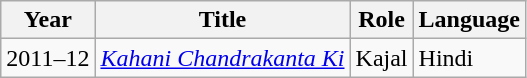<table class="wikitable sortable">
<tr>
<th>Year</th>
<th>Title</th>
<th>Role</th>
<th>Language</th>
</tr>
<tr>
<td>2011–12</td>
<td><em><a href='#'>Kahani Chandrakanta Ki</a></em></td>
<td>Kajal</td>
<td rowspan="7">Hindi</td>
</tr>
</table>
